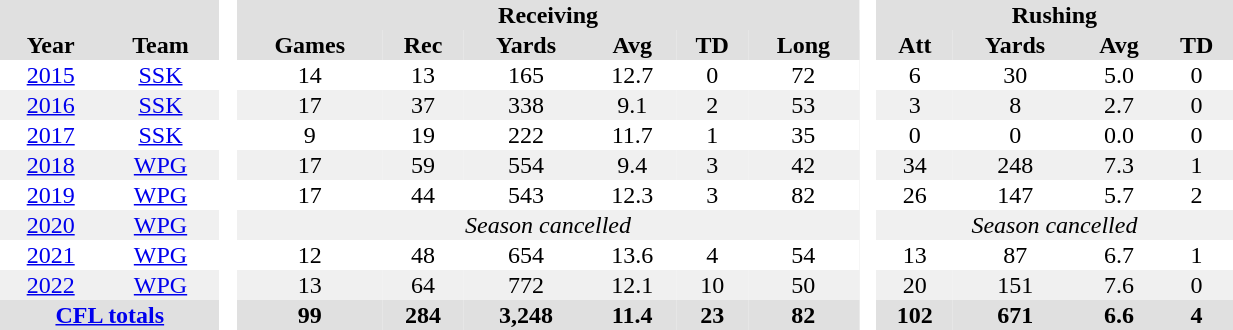<table BORDER="0" CELLPADDING="1" CELLSPACING="0" width="65%" style="text-align:center">
<tr bgcolor="#e0e0e0">
<th colspan="2"></th>
<th rowspan="100" bgcolor="#ffffff"> </th>
<th colspan="6">Receiving</th>
<th rowspan="100" bgcolor="#ffffff"> </th>
<th colspan="4">Rushing</th>
</tr>
<tr bgcolor="#e0e0e0">
<th>Year</th>
<th>Team</th>
<th>Games</th>
<th>Rec</th>
<th>Yards</th>
<th>Avg</th>
<th>TD</th>
<th>Long</th>
<th>Att</th>
<th>Yards</th>
<th>Avg</th>
<th>TD</th>
</tr>
<tr>
<td><a href='#'>2015</a></td>
<td><a href='#'>SSK</a></td>
<td>14</td>
<td>13</td>
<td>165</td>
<td>12.7</td>
<td>0</td>
<td>72</td>
<td>6</td>
<td>30</td>
<td>5.0</td>
<td>0</td>
</tr>
<tr ALIGN="center" bgcolor="#f0f0f0">
<td><a href='#'>2016</a></td>
<td><a href='#'>SSK</a></td>
<td>17</td>
<td>37</td>
<td>338</td>
<td>9.1</td>
<td>2</td>
<td>53</td>
<td>3</td>
<td>8</td>
<td>2.7</td>
<td>0</td>
</tr>
<tr>
<td><a href='#'>2017</a></td>
<td><a href='#'>SSK</a></td>
<td>9</td>
<td>19</td>
<td>222</td>
<td>11.7</td>
<td>1</td>
<td>35</td>
<td>0</td>
<td>0</td>
<td>0.0</td>
<td>0</td>
</tr>
<tr ALIGN="center" bgcolor="#f0f0f0">
<td><a href='#'>2018</a></td>
<td><a href='#'>WPG</a></td>
<td>17</td>
<td>59</td>
<td>554</td>
<td>9.4</td>
<td>3</td>
<td>42</td>
<td>34</td>
<td>248</td>
<td>7.3</td>
<td>1</td>
</tr>
<tr>
<td><a href='#'>2019</a></td>
<td><a href='#'>WPG</a></td>
<td>17</td>
<td>44</td>
<td>543</td>
<td>12.3</td>
<td>3</td>
<td>82</td>
<td>26</td>
<td>147</td>
<td>5.7</td>
<td>2</td>
</tr>
<tr ALIGN="center" bgcolor="#f0f0f0">
<td><a href='#'>2020</a></td>
<td><a href='#'>WPG</a></td>
<td colspan="6"><em>Season cancelled</em></td>
<td colspan="5"><em>Season cancelled</em></td>
</tr>
<tr>
<td><a href='#'>2021</a></td>
<td><a href='#'>WPG</a></td>
<td>12</td>
<td>48</td>
<td>654</td>
<td>13.6</td>
<td>4</td>
<td>54</td>
<td>13</td>
<td>87</td>
<td>6.7</td>
<td>1</td>
</tr>
<tr ALIGN="center" bgcolor="#f0f0f0">
<td><a href='#'>2022</a></td>
<td><a href='#'>WPG</a></td>
<td>13</td>
<td>64</td>
<td>772</td>
<td>12.1</td>
<td>10</td>
<td>50</td>
<td>20</td>
<td>151</td>
<td>7.6</td>
<td>0</td>
</tr>
<tr bgcolor="#e0e0e0">
<th colspan="2"><a href='#'>CFL totals</a></th>
<th>99</th>
<th>284</th>
<th>3,248</th>
<th>11.4</th>
<th>23</th>
<th>82</th>
<th>102</th>
<th>671</th>
<th>6.6</th>
<th>4</th>
</tr>
</table>
